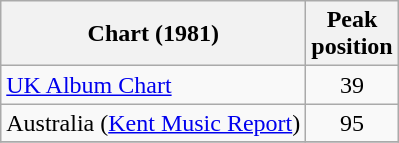<table class="wikitable sortable">
<tr>
<th>Chart (1981)</th>
<th>Peak<br>position</th>
</tr>
<tr>
<td align="left"><a href='#'>UK Album Chart</a></td>
<td align="center">39</td>
</tr>
<tr>
<td>Australia (<a href='#'>Kent Music Report</a>)</td>
<td style="text-align:center;">95</td>
</tr>
<tr>
</tr>
</table>
